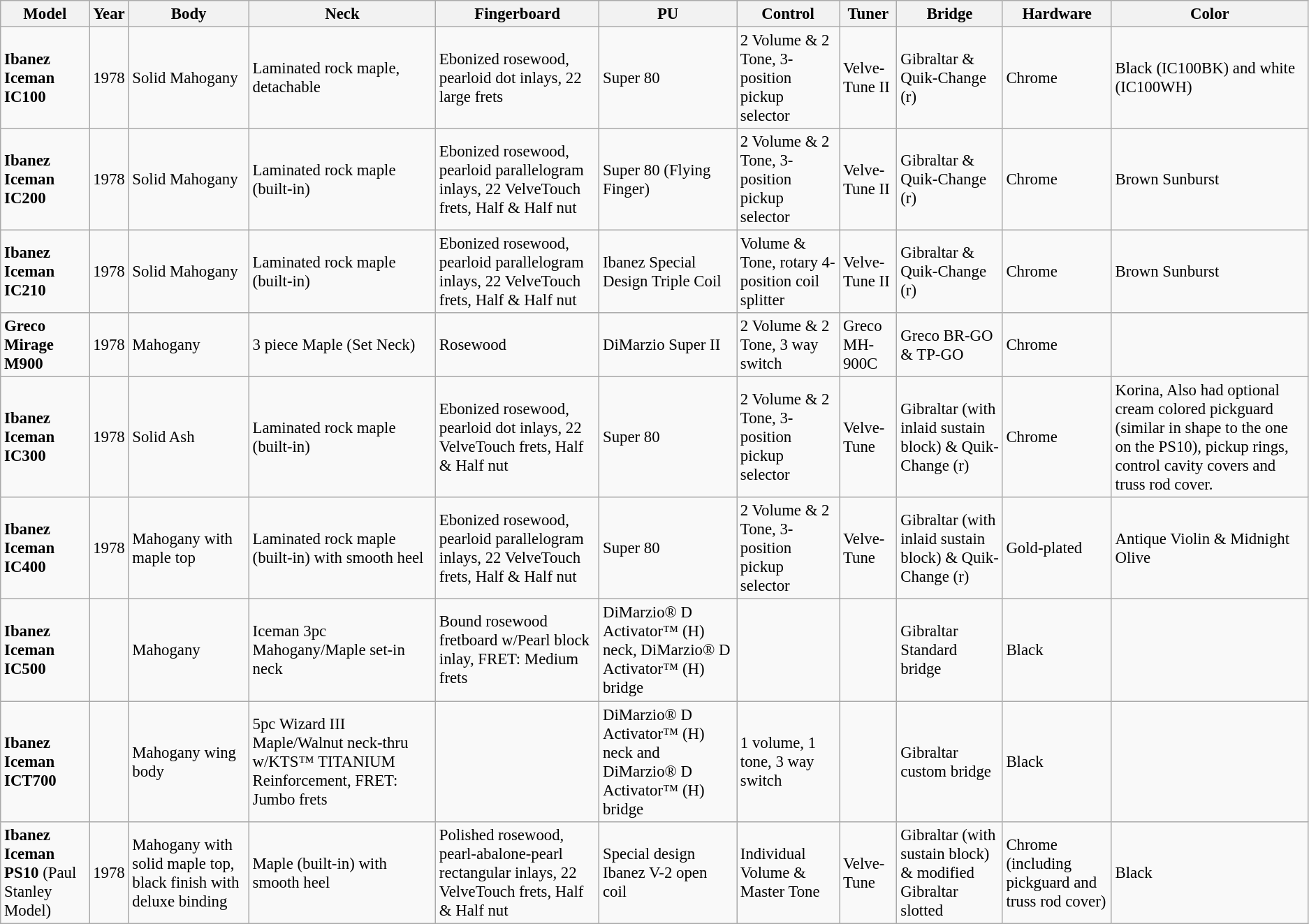<table class="wikitable" style="font-size: 95%;">
<tr>
<th>Model</th>
<th>Year</th>
<th>Body</th>
<th>Neck</th>
<th>Fingerboard</th>
<th>PU</th>
<th>Control</th>
<th>Tuner</th>
<th>Bridge</th>
<th>Hardware</th>
<th>Color</th>
</tr>
<tr>
<td><strong>Ibanez Iceman IC100</strong></td>
<td>1978</td>
<td>Solid Mahogany</td>
<td>Laminated rock maple, detachable</td>
<td>Ebonized rosewood, pearloid dot inlays, 22 large frets</td>
<td>Super 80</td>
<td>2 Volume & 2 Tone, 3-position pickup selector</td>
<td>Velve-Tune II</td>
<td>Gibraltar & Quik-Change (r)</td>
<td>Chrome</td>
<td>Black (IC100BK) and white (IC100WH)</td>
</tr>
<tr>
<td> <strong>Ibanez Iceman IC200</strong></td>
<td> 1978</td>
<td> Solid Mahogany</td>
<td> Laminated rock maple (built-in)</td>
<td> Ebonized rosewood, pearloid parallelogram inlays, 22 VelveTouch frets, Half & Half nut</td>
<td> Super 80 (Flying Finger)</td>
<td> 2 Volume & 2 Tone, 3-position pickup selector</td>
<td> Velve-Tune II</td>
<td> Gibraltar & Quik-Change (r)</td>
<td> Chrome</td>
<td> Brown Sunburst</td>
</tr>
<tr>
<td> <strong>Ibanez Iceman IC210</strong></td>
<td> 1978</td>
<td> Solid Mahogany</td>
<td> Laminated rock maple (built-in)</td>
<td> Ebonized rosewood, pearloid parallelogram inlays, 22 VelveTouch frets, Half & Half nut</td>
<td> Ibanez Special Design Triple Coil</td>
<td> Volume & Tone, rotary 4-position coil splitter</td>
<td> Velve-Tune II</td>
<td> Gibraltar & Quik-Change (r)</td>
<td> Chrome</td>
<td> Brown Sunburst</td>
</tr>
<tr>
<td> <strong>Greco Mirage M900</strong> </td>
<td> 1978</td>
<td> Mahogany</td>
<td> 3 piece Maple (Set Neck)</td>
<td> Rosewood</td>
<td> DiMarzio Super II</td>
<td> 2 Volume & 2 Tone, 3 way switch</td>
<td> Greco MH-900C</td>
<td> Greco BR-GO & TP-GO</td>
<td> Chrome</td>
<td></td>
</tr>
<tr>
<td> <strong>Ibanez Iceman IC300</strong></td>
<td> 1978</td>
<td> Solid Ash</td>
<td> Laminated rock maple (built-in)</td>
<td> Ebonized rosewood, pearloid dot inlays, 22 VelveTouch frets, Half & Half nut</td>
<td> Super 80</td>
<td> 2 Volume & 2 Tone, 3-position pickup selector</td>
<td> Velve-Tune</td>
<td> Gibraltar (with inlaid sustain block) & Quik-Change (r)</td>
<td> Chrome</td>
<td> Korina, Also had optional cream colored pickguard (similar in shape to the one on the PS10), pickup rings, control cavity covers and truss rod cover.</td>
</tr>
<tr>
<td> <strong>Ibanez Iceman IC400</strong></td>
<td> 1978</td>
<td> Mahogany with maple top</td>
<td> Laminated rock maple (built-in) with smooth heel</td>
<td> Ebonized rosewood, pearloid parallelogram inlays, 22 VelveTouch frets, Half & Half nut</td>
<td> Super 80</td>
<td> 2 Volume & 2 Tone, 3-position pickup selector</td>
<td> Velve-Tune</td>
<td> Gibraltar (with inlaid sustain block) & Quik-Change (r)</td>
<td> Gold-plated</td>
<td> Antique Violin & Midnight Olive</td>
</tr>
<tr>
<td> <strong>Ibanez Iceman IC500</strong></td>
<td></td>
<td> Mahogany</td>
<td> Iceman 3pc Mahogany/Maple set-in neck</td>
<td> Bound rosewood fretboard w/Pearl block inlay, FRET: Medium frets</td>
<td> DiMarzio® D Activator™ (H) neck, DiMarzio® D Activator™ (H) bridge</td>
<td></td>
<td></td>
<td> Gibraltar Standard bridge</td>
<td> Black</td>
<td></td>
</tr>
<tr>
<td> <strong>Ibanez Iceman ICT700</strong></td>
<td></td>
<td> Mahogany wing body</td>
<td> 5pc Wizard III Maple/Walnut neck-thru w/KTS™ TITANIUM Reinforcement, FRET: Jumbo frets</td>
<td></td>
<td> DiMarzio® D Activator™ (H) neck and DiMarzio® D Activator™ (H) bridge</td>
<td> 1 volume, 1 tone, 3 way switch</td>
<td></td>
<td> Gibraltar custom bridge</td>
<td> Black</td>
<td></td>
</tr>
<tr>
<td> <strong>Ibanez Iceman PS10</strong> (Paul Stanley Model)</td>
<td> 1978</td>
<td> Mahogany with solid maple top, black finish with deluxe binding</td>
<td> Maple (built-in) with smooth heel</td>
<td> Polished rosewood, pearl-abalone-pearl rectangular inlays, 22 VelveTouch frets, Half & Half nut</td>
<td> Special design Ibanez V-2 open coil</td>
<td> Individual Volume & Master Tone</td>
<td> Velve-Tune</td>
<td> Gibraltar (with sustain block) & modified Gibraltar slotted</td>
<td> Chrome (including pickguard and truss rod cover)</td>
<td> Black</td>
</tr>
</table>
